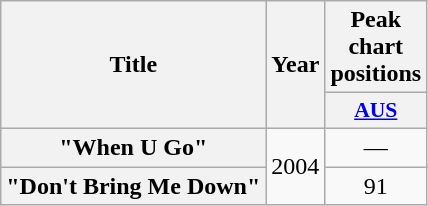<table class="wikitable plainrowheaders" style="text-align:center;">
<tr>
<th scope="col" rowspan="2">Title</th>
<th scope="col" rowspan="2">Year</th>
<th scope="col" colspan="1">Peak chart positions</th>
</tr>
<tr>
<th scope="col" style="width:3em;font-size:90%;"><a href='#'>AUS</a><br></th>
</tr>
<tr>
<th scope="row">"When U Go"</th>
<td rowspan="2">2004</td>
<td>—</td>
</tr>
<tr>
<th scope="row">"Don't Bring Me Down"</th>
<td>91</td>
</tr>
</table>
